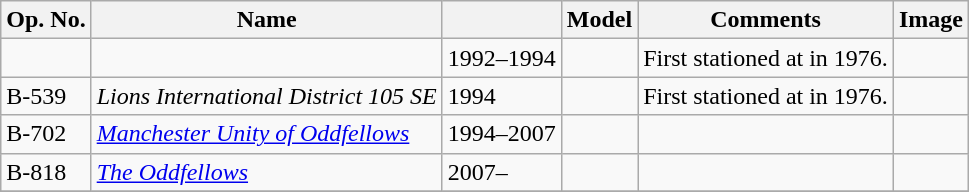<table class="wikitable">
<tr>
<th>Op. No.</th>
<th>Name</th>
<th></th>
<th>Model</th>
<th>Comments</th>
<th>Image</th>
</tr>
<tr>
<td></td>
<td></td>
<td>1992–1994</td>
<td></td>
<td>First stationed at  in 1976.</td>
<td></td>
</tr>
<tr>
<td>B-539</td>
<td><em>Lions International District 105 SE</em></td>
<td>1994</td>
<td></td>
<td>First stationed at  in 1976.</td>
<td></td>
</tr>
<tr>
<td>B-702</td>
<td><a href='#'><em>Manchester Unity of Oddfellows</em></a></td>
<td>1994–2007</td>
<td></td>
<td></td>
<td></td>
</tr>
<tr>
<td>B-818</td>
<td><a href='#'><em>The Oddfellows</em></a></td>
<td>2007–</td>
<td></td>
<td></td>
<td></td>
</tr>
<tr>
</tr>
</table>
